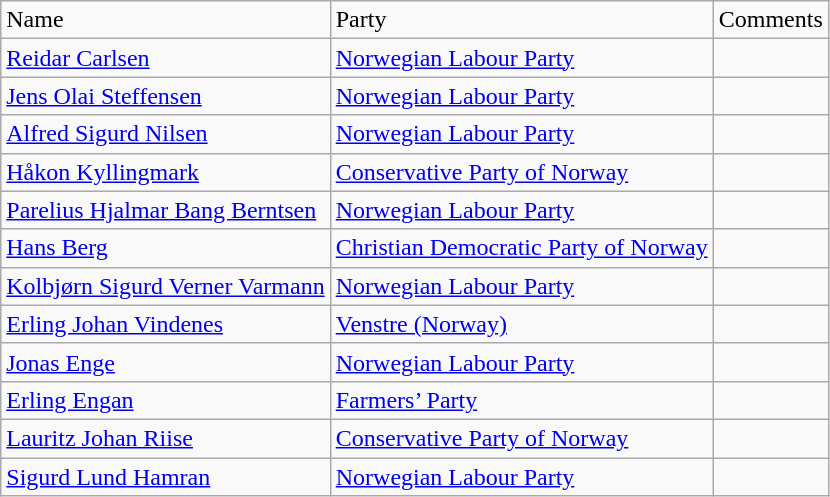<table class="wikitable">
<tr>
<td>Name</td>
<td>Party</td>
<td>Comments</td>
</tr>
<tr>
<td><a href='#'>Reidar Carlsen</a></td>
<td><a href='#'>Norwegian Labour Party</a></td>
<td></td>
</tr>
<tr>
<td><a href='#'>Jens Olai Steffensen</a></td>
<td><a href='#'>Norwegian Labour Party</a></td>
<td></td>
</tr>
<tr>
<td><a href='#'>Alfred Sigurd Nilsen</a></td>
<td><a href='#'>Norwegian Labour Party</a></td>
<td></td>
</tr>
<tr>
<td><a href='#'>Håkon Kyllingmark</a></td>
<td><a href='#'>Conservative Party of Norway</a></td>
<td></td>
</tr>
<tr>
<td><a href='#'>Parelius Hjalmar Bang Berntsen</a></td>
<td><a href='#'>Norwegian Labour Party</a></td>
<td></td>
</tr>
<tr>
<td><a href='#'>Hans Berg</a></td>
<td><a href='#'>Christian Democratic Party of Norway</a></td>
<td></td>
</tr>
<tr>
<td><a href='#'>Kolbjørn Sigurd Verner Varmann</a></td>
<td><a href='#'>Norwegian Labour Party</a></td>
<td></td>
</tr>
<tr>
<td><a href='#'>Erling Johan Vindenes</a></td>
<td><a href='#'>Venstre (Norway)</a></td>
<td></td>
</tr>
<tr>
<td><a href='#'>Jonas Enge</a></td>
<td><a href='#'>Norwegian Labour Party</a></td>
<td></td>
</tr>
<tr>
<td><a href='#'>Erling Engan</a></td>
<td><a href='#'>Farmers’ Party</a></td>
<td></td>
</tr>
<tr>
<td><a href='#'>Lauritz Johan Riise</a></td>
<td><a href='#'>Conservative Party of Norway</a></td>
<td></td>
</tr>
<tr>
<td><a href='#'>Sigurd Lund Hamran</a></td>
<td><a href='#'>Norwegian Labour Party</a></td>
<td></td>
</tr>
</table>
